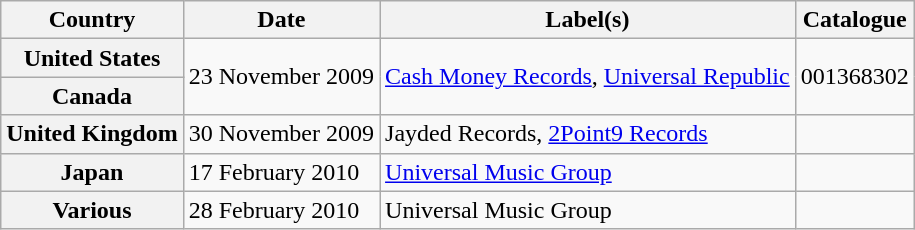<table class="wikitable plainrowheaders">
<tr>
<th>Country</th>
<th>Date</th>
<th>Label(s)</th>
<th>Catalogue</th>
</tr>
<tr>
<th scope="row">United States</th>
<td rowspan="2">23 November 2009</td>
<td rowspan="2"><a href='#'>Cash Money Records</a>, <a href='#'>Universal Republic</a></td>
<td rowspan="2">001368302</td>
</tr>
<tr>
<th scope="row">Canada</th>
</tr>
<tr>
<th scope="row">United Kingdom</th>
<td>30 November 2009</td>
<td>Jayded Records, <a href='#'>2Point9 Records</a></td>
<td></td>
</tr>
<tr>
<th scope="row">Japan</th>
<td>17 February 2010</td>
<td><a href='#'>Universal Music Group</a></td>
<td></td>
</tr>
<tr>
<th scope="row">Various</th>
<td>28 February 2010</td>
<td>Universal Music Group</td>
<td></td>
</tr>
</table>
